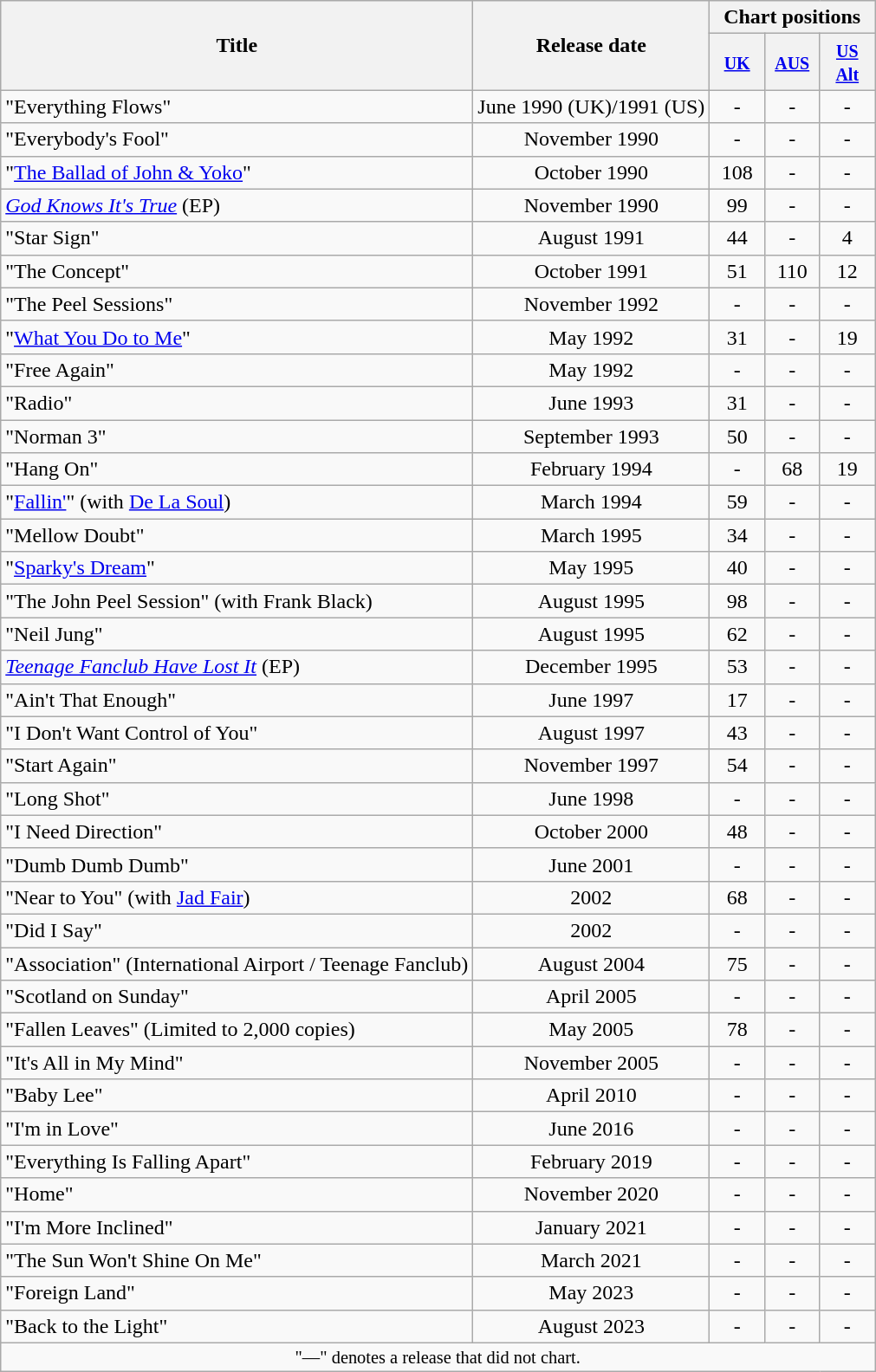<table class="wikitable">
<tr>
<th rowspan="2">Title</th>
<th rowspan="2">Release date</th>
<th colspan="3">Chart positions</th>
</tr>
<tr>
<th width="35"><small><a href='#'>UK</a></small><br></th>
<th width="35"><small><a href='#'>AUS</a></small><br></th>
<th width="35"><small><a href='#'>US Alt</a></small></th>
</tr>
<tr>
<td>"Everything Flows"</td>
<td style="text-align:center;">June 1990 (UK)/1991 (US)</td>
<td style="text-align:center;">-</td>
<td style="text-align:center;">-</td>
<td style="text-align:center;">-</td>
</tr>
<tr>
<td>"Everybody's Fool"</td>
<td style="text-align:center;">November 1990</td>
<td style="text-align:center;">-</td>
<td style="text-align:center;">-</td>
<td style="text-align:center;">-</td>
</tr>
<tr>
<td>"<a href='#'>The Ballad of John & Yoko</a>"</td>
<td style="text-align:center;">October 1990</td>
<td style="text-align:center;">108</td>
<td style="text-align:center;">-</td>
<td style="text-align:center;">-</td>
</tr>
<tr>
<td><em><a href='#'>God Knows It's True</a></em> (EP)</td>
<td style="text-align:center;">November 1990</td>
<td style="text-align:center;">99</td>
<td style="text-align:center;">-</td>
<td style="text-align:center;">-</td>
</tr>
<tr>
<td>"Star Sign"</td>
<td style="text-align:center;">August 1991</td>
<td style="text-align:center;">44</td>
<td style="text-align:center;">-</td>
<td style="text-align:center;">4</td>
</tr>
<tr>
<td>"The Concept"</td>
<td style="text-align:center;">October 1991</td>
<td style="text-align:center;">51</td>
<td style="text-align:center;">110</td>
<td style="text-align:center;">12</td>
</tr>
<tr>
<td>"The Peel Sessions"</td>
<td style="text-align:center;">November 1992</td>
<td style="text-align:center;">-</td>
<td style="text-align:center;">-</td>
<td style="text-align:center;">-</td>
</tr>
<tr>
<td>"<a href='#'>What You Do to Me</a>"</td>
<td style="text-align:center;">May 1992</td>
<td style="text-align:center;">31</td>
<td style="text-align:center;">-</td>
<td style="text-align:center;">19</td>
</tr>
<tr>
<td>"Free Again"</td>
<td style="text-align:center;">May 1992</td>
<td style="text-align:center;">-</td>
<td style="text-align:center;">-</td>
<td style="text-align:center;">-</td>
</tr>
<tr>
<td>"Radio"</td>
<td style="text-align:center;">June 1993</td>
<td style="text-align:center;">31</td>
<td style="text-align:center;">-</td>
<td style="text-align:center;">-</td>
</tr>
<tr>
<td>"Norman 3"</td>
<td style="text-align:center;">September 1993</td>
<td style="text-align:center;">50</td>
<td style="text-align:center;">-</td>
<td style="text-align:center;">-</td>
</tr>
<tr>
<td>"Hang On"</td>
<td style="text-align:center;">February 1994</td>
<td style="text-align:center;">-</td>
<td style="text-align:center;">68</td>
<td style="text-align:center;">19</td>
</tr>
<tr>
<td>"<a href='#'>Fallin'</a>" (with <a href='#'>De La Soul</a>)</td>
<td style="text-align:center;">March 1994</td>
<td style="text-align:center;">59</td>
<td style="text-align:center;">-</td>
<td style="text-align:center;">-</td>
</tr>
<tr>
<td>"Mellow Doubt"</td>
<td style="text-align:center;">March 1995</td>
<td style="text-align:center;">34</td>
<td style="text-align:center;">-</td>
<td style="text-align:center;">-</td>
</tr>
<tr>
<td>"<a href='#'>Sparky's Dream</a>"</td>
<td style="text-align:center;">May 1995</td>
<td style="text-align:center;">40</td>
<td style="text-align:center;">-</td>
<td style="text-align:center;">-</td>
</tr>
<tr>
<td>"The John Peel Session" (with Frank Black)</td>
<td style="text-align:center;">August 1995</td>
<td style="text-align:center;">98</td>
<td style="text-align:center;">-</td>
<td style="text-align:center;">-</td>
</tr>
<tr>
<td>"Neil Jung"</td>
<td style="text-align:center;">August 1995</td>
<td style="text-align:center;">62</td>
<td style="text-align:center;">-</td>
<td style="text-align:center;">-</td>
</tr>
<tr>
<td><em><a href='#'>Teenage Fanclub Have Lost It</a></em> (EP)</td>
<td style="text-align:center;">December 1995</td>
<td style="text-align:center;">53</td>
<td style="text-align:center;">-</td>
<td style="text-align:center;">-</td>
</tr>
<tr>
<td>"Ain't That Enough"</td>
<td style="text-align:center;">June 1997</td>
<td style="text-align:center;">17</td>
<td style="text-align:center;">-</td>
<td style="text-align:center;">-</td>
</tr>
<tr>
<td>"I Don't Want Control of You"</td>
<td style="text-align:center;">August 1997</td>
<td style="text-align:center;">43</td>
<td style="text-align:center;">-</td>
<td style="text-align:center;">-</td>
</tr>
<tr>
<td>"Start Again"</td>
<td style="text-align:center;">November 1997</td>
<td style="text-align:center;">54</td>
<td style="text-align:center;">-</td>
<td style="text-align:center;">-</td>
</tr>
<tr>
<td>"Long Shot"</td>
<td style="text-align:center;">June 1998</td>
<td style="text-align:center;">-</td>
<td style="text-align:center;">-</td>
<td style="text-align:center;">-</td>
</tr>
<tr>
<td>"I Need Direction"</td>
<td style="text-align:center;">October 2000</td>
<td style="text-align:center;">48</td>
<td style="text-align:center;">-</td>
<td style="text-align:center;">-</td>
</tr>
<tr>
<td>"Dumb Dumb Dumb"</td>
<td style="text-align:center;">June 2001</td>
<td style="text-align:center;">-</td>
<td style="text-align:center;">-</td>
<td style="text-align:center;">-</td>
</tr>
<tr>
<td>"Near to You" (with <a href='#'>Jad Fair</a>)</td>
<td style="text-align:center;">2002</td>
<td style="text-align:center;">68</td>
<td style="text-align:center;">-</td>
<td style="text-align:center;">-</td>
</tr>
<tr>
<td>"Did I Say"</td>
<td style="text-align:center;">2002</td>
<td style="text-align:center;">-</td>
<td style="text-align:center;">-</td>
<td style="text-align:center;">-</td>
</tr>
<tr>
<td>"Association" (International Airport / Teenage Fanclub)</td>
<td style="text-align:center;">August 2004</td>
<td style="text-align:center;">75</td>
<td style="text-align:center;">-</td>
<td style="text-align:center;">-</td>
</tr>
<tr>
<td>"Scotland on Sunday"</td>
<td style="text-align:center;">April 2005</td>
<td style="text-align:center;">-</td>
<td style="text-align:center;">-</td>
<td style="text-align:center;">-</td>
</tr>
<tr>
<td>"Fallen Leaves" (Limited to 2,000 copies)</td>
<td style="text-align:center;">May 2005</td>
<td style="text-align:center;">78</td>
<td style="text-align:center;">-</td>
<td style="text-align:center;">-</td>
</tr>
<tr>
<td>"It's All in My Mind"</td>
<td style="text-align:center;">November 2005</td>
<td style="text-align:center;">-</td>
<td style="text-align:center;">-</td>
<td style="text-align:center;">-</td>
</tr>
<tr>
<td>"Baby Lee"</td>
<td style="text-align:center;">April 2010</td>
<td style="text-align:center;">-</td>
<td style="text-align:center;">-</td>
<td style="text-align:center;">-</td>
</tr>
<tr>
<td>"I'm in Love"</td>
<td style="text-align:center;">June 2016</td>
<td style="text-align:center;">-</td>
<td style="text-align:center;">-</td>
<td style="text-align:center;">-</td>
</tr>
<tr>
<td>"Everything Is Falling Apart"</td>
<td style="text-align:center;">February 2019</td>
<td style="text-align:center;">-</td>
<td style="text-align:center;">-</td>
<td style="text-align:center;">-</td>
</tr>
<tr>
<td>"Home"</td>
<td style="text-align:center;">November 2020</td>
<td style="text-align:center;">-</td>
<td style="text-align:center;">-</td>
<td style="text-align:center;">-</td>
</tr>
<tr>
<td>"I'm More Inclined"</td>
<td style="text-align:center;">January 2021</td>
<td style="text-align:center;">-</td>
<td style="text-align:center;">-</td>
<td style="text-align:center;">-</td>
</tr>
<tr>
<td>"The Sun Won't Shine On Me"</td>
<td style="text-align:center;">March 2021</td>
<td style="text-align:center;">-</td>
<td style="text-align:center;">-</td>
<td style="text-align:center;">-</td>
</tr>
<tr>
<td>"Foreign Land"</td>
<td style="text-align:center;">May 2023</td>
<td style="text-align:center;">-</td>
<td style="text-align:center;">-</td>
<td style="text-align:center;">-</td>
</tr>
<tr>
<td>"Back to the Light"</td>
<td style="text-align:center;">August 2023</td>
<td style="text-align:center;">-</td>
<td style="text-align:center;">-</td>
<td style="text-align:center;">-</td>
</tr>
<tr>
<td colspan="10" style="text-align:center; font-size:85%">"—" denotes a release that did not chart.</td>
</tr>
</table>
